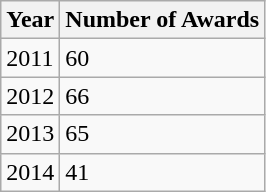<table class="wikitable">
<tr>
<th>Year</th>
<th>Number of Awards</th>
</tr>
<tr>
<td>2011</td>
<td>60</td>
</tr>
<tr>
<td>2012</td>
<td>66</td>
</tr>
<tr>
<td>2013</td>
<td>65</td>
</tr>
<tr>
<td>2014</td>
<td>41</td>
</tr>
</table>
